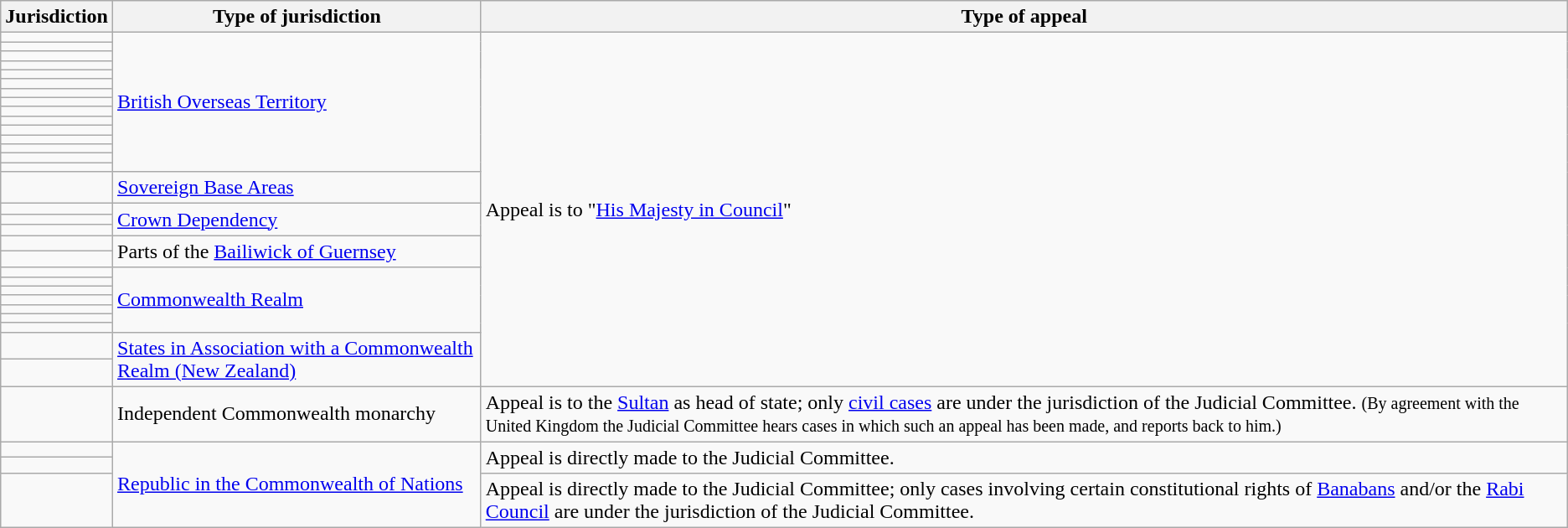<table class="wikitable sortable">
<tr>
<th>Jurisdiction</th>
<th>Type of jurisdiction</th>
<th>Type of appeal</th>
</tr>
<tr>
<td></td>
<td rowspan="15"><a href='#'>British Overseas Territory</a></td>
<td rowspan="30">Appeal is to "<a href='#'>His Majesty in Council</a>"</td>
</tr>
<tr>
<td></td>
</tr>
<tr>
<td></td>
</tr>
<tr>
<td></td>
</tr>
<tr>
<td></td>
</tr>
<tr>
<td></td>
</tr>
<tr>
<td></td>
</tr>
<tr>
<td></td>
</tr>
<tr>
<td></td>
</tr>
<tr>
<td></td>
</tr>
<tr>
<td></td>
</tr>
<tr>
<td></td>
</tr>
<tr>
<td></td>
</tr>
<tr>
<td></td>
</tr>
<tr>
<td></td>
</tr>
<tr>
<td></td>
<td><a href='#'>Sovereign Base Areas</a></td>
</tr>
<tr>
<td></td>
<td rowspan="3"><a href='#'>Crown Dependency</a></td>
</tr>
<tr>
<td></td>
</tr>
<tr>
<td></td>
</tr>
<tr>
<td></td>
<td rowspan="2">Parts of the <a href='#'>Bailiwick of Guernsey</a></td>
</tr>
<tr>
<td></td>
</tr>
<tr>
<td></td>
<td rowspan="7"><a href='#'>Commonwealth Realm</a></td>
</tr>
<tr>
<td></td>
</tr>
<tr>
<td></td>
</tr>
<tr>
<td></td>
</tr>
<tr>
<td></td>
</tr>
<tr>
<td></td>
</tr>
<tr>
<td></td>
</tr>
<tr>
<td></td>
<td rowspan="2"><a href='#'>States in Association with a Commonwealth Realm (New Zealand)</a></td>
</tr>
<tr>
<td></td>
</tr>
<tr>
<td></td>
<td>Independent Commonwealth monarchy</td>
<td>Appeal is to the <a href='#'>Sultan</a> as head of state; only <a href='#'>civil cases</a> are under the jurisdiction of the Judicial Committee. <small>(By agreement with the United Kingdom the Judicial Committee hears cases in which such an appeal has been made, and reports back to him.)</small></td>
</tr>
<tr>
<td></td>
<td rowspan="3"><a href='#'>Republic in the Commonwealth of Nations</a></td>
<td rowspan="2">Appeal is directly made to the Judicial Committee.</td>
</tr>
<tr>
<td></td>
</tr>
<tr>
<td></td>
<td>Appeal is directly made to the Judicial Committee; only cases involving certain constitutional rights of <a href='#'>Banabans</a> and/or the <a href='#'>Rabi Council</a> are under the jurisdiction of the Judicial Committee.</td>
</tr>
</table>
